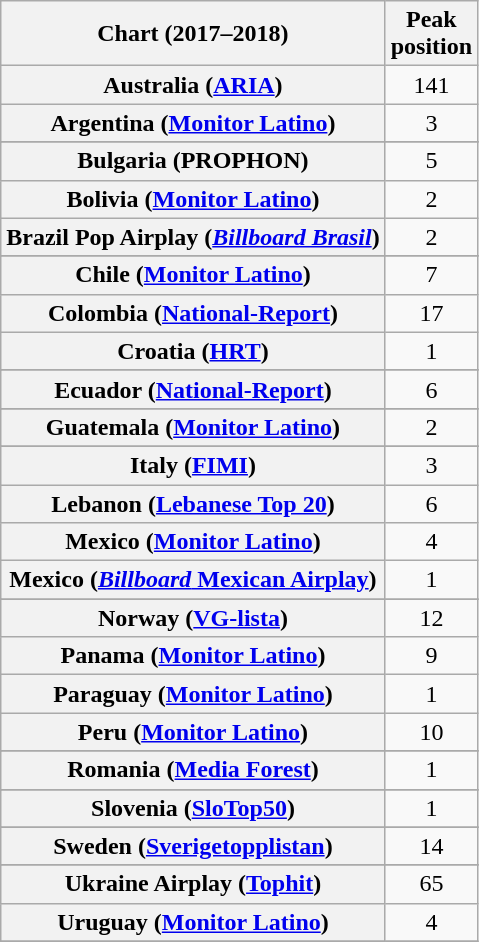<table class="wikitable sortable plainrowheaders" style="text-align:center">
<tr>
<th scope="col">Chart (2017–2018)</th>
<th scope="col">Peak<br> position</th>
</tr>
<tr>
<th scope="row">Australia (<a href='#'>ARIA</a>)</th>
<td>141</td>
</tr>
<tr>
<th scope="row">Argentina (<a href='#'>Monitor Latino</a>)</th>
<td>3</td>
</tr>
<tr>
</tr>
<tr>
</tr>
<tr>
</tr>
<tr>
<th scope="row">Bulgaria (PROPHON)</th>
<td>5</td>
</tr>
<tr>
<th scope="row">Bolivia (<a href='#'>Monitor Latino</a>)</th>
<td>2</td>
</tr>
<tr>
<th scope="row">Brazil Pop Airplay (<em><a href='#'>Billboard Brasil</a></em>)</th>
<td>2</td>
</tr>
<tr>
</tr>
<tr>
<th scope="row">Chile (<a href='#'>Monitor Latino</a>)</th>
<td>7</td>
</tr>
<tr>
<th scope="row">Colombia (<a href='#'>National-Report</a>)</th>
<td>17</td>
</tr>
<tr>
<th scope="row">Croatia (<a href='#'>HRT</a>)</th>
<td>1</td>
</tr>
<tr>
</tr>
<tr>
</tr>
<tr>
<th scope="row">Ecuador (<a href='#'>National-Report</a>)</th>
<td>6</td>
</tr>
<tr>
</tr>
<tr>
</tr>
<tr>
<th scope="row">Guatemala (<a href='#'>Monitor Latino</a>)</th>
<td>2</td>
</tr>
<tr>
</tr>
<tr>
</tr>
<tr>
</tr>
<tr>
</tr>
<tr>
</tr>
<tr>
<th scope="row">Italy (<a href='#'>FIMI</a>)</th>
<td>3</td>
</tr>
<tr>
<th scope="row">Lebanon (<a href='#'>Lebanese Top 20</a>)</th>
<td>6</td>
</tr>
<tr>
<th scope="row">Mexico (<a href='#'>Monitor Latino</a>)</th>
<td>4</td>
</tr>
<tr>
<th scope="row">Mexico (<a href='#'><em>Billboard</em> Mexican Airplay</a>)</th>
<td>1</td>
</tr>
<tr>
</tr>
<tr>
</tr>
<tr>
<th scope="row">Norway (<a href='#'>VG-lista</a>)</th>
<td>12</td>
</tr>
<tr>
<th scope="row">Panama (<a href='#'>Monitor Latino</a>)</th>
<td>9</td>
</tr>
<tr>
<th scope="row">Paraguay (<a href='#'>Monitor Latino</a>)</th>
<td>1</td>
</tr>
<tr>
<th scope="row">Peru (<a href='#'>Monitor Latino</a>)</th>
<td>10</td>
</tr>
<tr>
</tr>
<tr>
</tr>
<tr>
<th scope="row">Romania (<a href='#'>Media Forest</a>)</th>
<td>1</td>
</tr>
<tr>
</tr>
<tr>
</tr>
<tr>
</tr>
<tr>
<th scope="row">Slovenia (<a href='#'>SloTop50</a>)</th>
<td>1</td>
</tr>
<tr>
</tr>
<tr>
<th scope="row">Sweden (<a href='#'>Sverigetopplistan</a>)</th>
<td>14</td>
</tr>
<tr>
</tr>
<tr>
</tr>
<tr>
<th scope="row">Ukraine Airplay (<a href='#'>Tophit</a>)</th>
<td>65</td>
</tr>
<tr>
<th scope="row">Uruguay (<a href='#'>Monitor Latino</a>)</th>
<td>4</td>
</tr>
<tr>
</tr>
<tr>
</tr>
<tr>
</tr>
<tr>
</tr>
<tr>
</tr>
</table>
